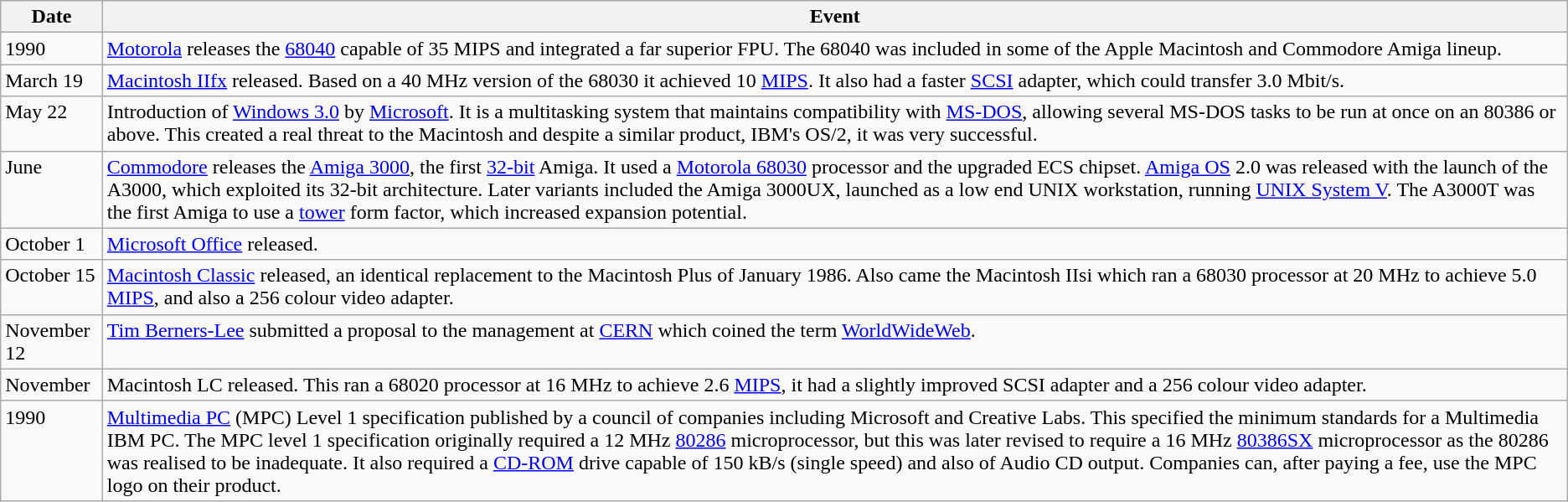<table class="wikitable sortable">
<tr>
<th>Date</th>
<th class="unsortable">Event</th>
</tr>
<tr valign="top">
<td>1990</td>
<td><a href='#'>Motorola</a> releases the <a href='#'>68040</a> capable of 35 MIPS and integrated a far superior FPU. The 68040 was included in some of the Apple Macintosh and Commodore Amiga lineup.</td>
</tr>
<tr valign="top">
<td>March 19</td>
<td><a href='#'>Macintosh IIfx</a> released. Based on a 40 MHz version of the 68030 it achieved 10 <a href='#'>MIPS</a>. It also had a faster <a href='#'>SCSI</a> adapter, which could transfer 3.0 Mbit/s.</td>
</tr>
<tr valign="top">
<td>May 22</td>
<td>Introduction of <a href='#'>Windows 3.0</a> by <a href='#'>Microsoft</a>. It is a multitasking system that maintains compatibility with <a href='#'>MS-DOS</a>, allowing several MS-DOS tasks to be run at once on an 80386 or above. This created a real threat to the Macintosh and despite a similar product, IBM's OS/2, it was very successful.</td>
</tr>
<tr valign="top">
<td>June</td>
<td><a href='#'>Commodore</a> releases the <a href='#'>Amiga 3000</a>, the first <a href='#'>32-bit</a> Amiga. It used a <a href='#'>Motorola 68030</a> processor and the upgraded ECS chipset. <a href='#'>Amiga OS</a> 2.0 was released with the launch of the A3000, which exploited its 32-bit architecture. Later variants included the Amiga 3000UX, launched as a low end UNIX workstation, running <a href='#'>UNIX System V</a>. The A3000T was the first Amiga to use a <a href='#'>tower</a> form factor, which increased expansion potential.</td>
</tr>
<tr valign="top">
<td>October 1</td>
<td><a href='#'>Microsoft Office</a> released.</td>
</tr>
<tr valign="top">
<td>October 15</td>
<td><a href='#'>Macintosh Classic</a> released, an identical replacement to the Macintosh Plus of January 1986. Also came the Macintosh IIsi which ran a 68030 processor at 20 MHz to achieve 5.0 <a href='#'>MIPS</a>, and also a 256 colour video adapter.</td>
</tr>
<tr valign="top">
<td>November 12</td>
<td><a href='#'>Tim Berners-Lee</a> submitted a proposal to the management at <a href='#'>CERN</a> which coined the term <a href='#'>WorldWideWeb</a>.</td>
</tr>
<tr valign="top">
<td>November</td>
<td>Macintosh LC released. This ran a 68020 processor at 16 MHz to achieve 2.6 <a href='#'>MIPS</a>, it had a slightly improved SCSI adapter and a 256 colour video adapter.</td>
</tr>
<tr valign="top">
<td>1990</td>
<td><a href='#'>Multimedia PC</a> (MPC) Level 1 specification published by a council of companies including Microsoft and Creative Labs. This specified the minimum standards for a Multimedia IBM PC. The MPC level 1 specification originally required a 12 MHz <a href='#'>80286</a> microprocessor, but this was later revised to require a 16 MHz <a href='#'>80386SX</a> microprocessor as the 80286 was realised to be inadequate. It also required a <a href='#'>CD-ROM</a> drive capable of 150 kB/s (single speed) and also of Audio CD output. Companies can, after paying a fee, use the MPC logo on their product.</td>
</tr>
</table>
